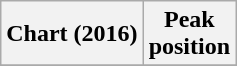<table class="wikitable sortable plainrowheaders" style="text-align:center">
<tr>
<th scope="col">Chart (2016)</th>
<th scope="col">Peak<br>position</th>
</tr>
<tr>
</tr>
</table>
